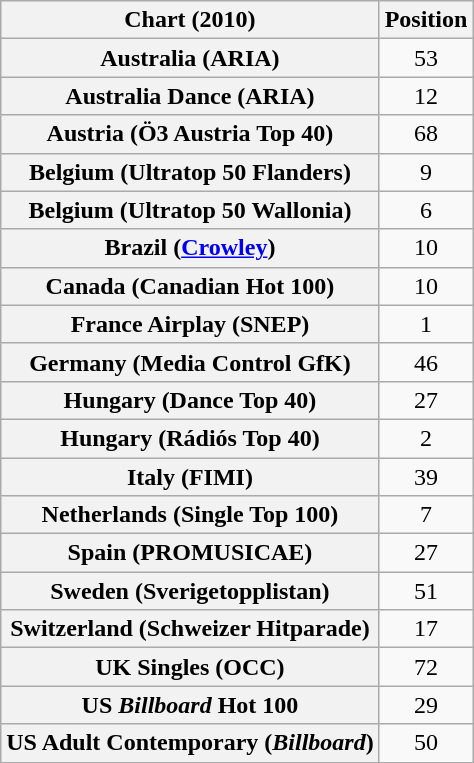<table class="wikitable sortable plainrowheaders" style="text-align:center;">
<tr>
<th>Chart (2010)</th>
<th>Position</th>
</tr>
<tr>
<th scope="row">Australia (ARIA)</th>
<td>53</td>
</tr>
<tr>
<th scope="row">Australia Dance (ARIA)</th>
<td>12</td>
</tr>
<tr>
<th scope="row">Austria (Ö3 Austria Top 40)</th>
<td>68</td>
</tr>
<tr>
<th scope="row">Belgium (Ultratop 50 Flanders)</th>
<td>9</td>
</tr>
<tr>
<th scope="row">Belgium (Ultratop 50 Wallonia)</th>
<td>6</td>
</tr>
<tr>
<th scope="row">Brazil (<a href='#'>Crowley</a>)</th>
<td>10</td>
</tr>
<tr>
<th scope="row">Canada (Canadian Hot 100)</th>
<td>10</td>
</tr>
<tr>
<th scope="row">France Airplay (SNEP)</th>
<td>1</td>
</tr>
<tr>
<th scope="row">Germany (Media Control GfK)</th>
<td>46</td>
</tr>
<tr>
<th scope="row">Hungary (Dance Top 40)</th>
<td>27</td>
</tr>
<tr>
<th scope="row">Hungary (Rádiós Top 40)</th>
<td>2</td>
</tr>
<tr>
<th scope="row">Italy (FIMI)</th>
<td>39</td>
</tr>
<tr>
<th scope="row">Netherlands (Single Top 100)</th>
<td>7</td>
</tr>
<tr>
<th scope="row">Spain (PROMUSICAE)</th>
<td>27</td>
</tr>
<tr>
<th scope="row">Sweden (Sverigetopplistan)</th>
<td>51</td>
</tr>
<tr>
<th scope="row">Switzerland (Schweizer Hitparade)</th>
<td>17</td>
</tr>
<tr>
<th scope="row">UK Singles (OCC)</th>
<td>72</td>
</tr>
<tr>
<th scope="row">US <em>Billboard</em> Hot 100</th>
<td>29</td>
</tr>
<tr>
<th scope="row">US Adult Contemporary (<em>Billboard</em>)</th>
<td>50</td>
</tr>
</table>
